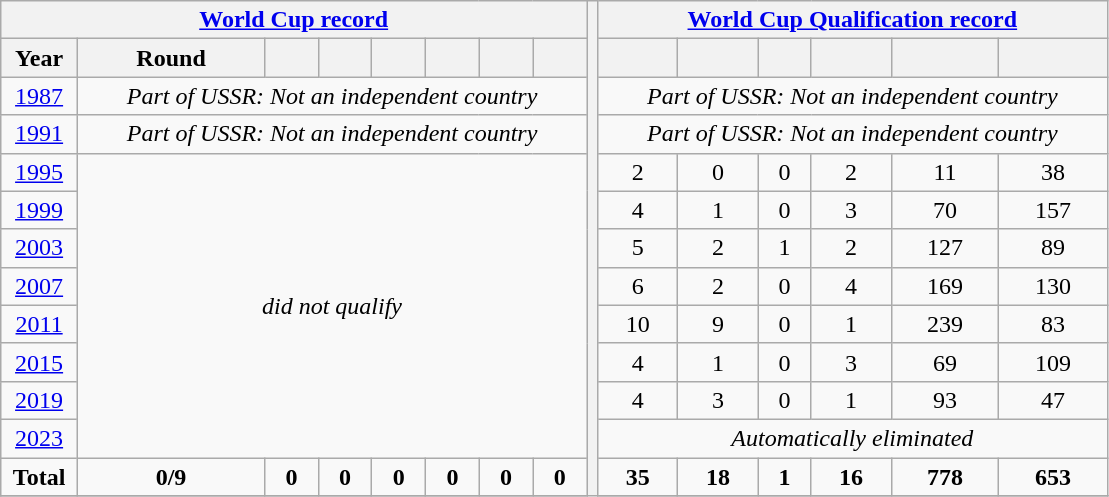<table class="wikitable" style="text-align: center;">
<tr>
<th colspan=8><a href='#'>World Cup record</a></th>
<th width=1% rowspan=25></th>
<th colspan=6><a href='#'>World Cup Qualification record</a></th>
</tr>
<tr>
<th>Year</th>
<th>Round</th>
<th></th>
<th></th>
<th></th>
<th></th>
<th></th>
<th></th>
<th></th>
<th></th>
<th></th>
<th></th>
<th></th>
<th></th>
</tr>
<tr>
<td> <a href='#'>1987</a></td>
<td colspan=7><em>Part of USSR: Not an independent country</em></td>
<td colspan=6><em>Part of USSR: Not an independent country</em></td>
</tr>
<tr>
<td> <a href='#'>1991</a></td>
<td colspan=7><em>Part of USSR: Not an independent country</em></td>
<td colspan=6><em>Part of USSR: Not an independent country</em></td>
</tr>
<tr>
<td> <a href='#'>1995</a></td>
<td rowspan=8 colspan=7><em>did not qualify</em></td>
<td>2</td>
<td>0</td>
<td>0</td>
<td>2</td>
<td>11</td>
<td>38</td>
</tr>
<tr>
<td> <a href='#'>1999</a></td>
<td>4</td>
<td>1</td>
<td>0</td>
<td>3</td>
<td>70</td>
<td>157</td>
</tr>
<tr>
<td> <a href='#'>2003</a></td>
<td>5</td>
<td>2</td>
<td>1</td>
<td>2</td>
<td>127</td>
<td>89</td>
</tr>
<tr>
<td> <a href='#'>2007</a></td>
<td>6</td>
<td>2</td>
<td>0</td>
<td>4</td>
<td>169</td>
<td>130</td>
</tr>
<tr>
<td> <a href='#'>2011</a></td>
<td>10</td>
<td>9</td>
<td>0</td>
<td>1</td>
<td>239</td>
<td>83</td>
</tr>
<tr>
<td> <a href='#'>2015</a></td>
<td>4</td>
<td>1</td>
<td>0</td>
<td>3</td>
<td>69</td>
<td>109</td>
</tr>
<tr>
<td> <a href='#'>2019</a></td>
<td>4</td>
<td>3</td>
<td>0</td>
<td>1</td>
<td>93</td>
<td>47</td>
</tr>
<tr>
<td> <a href='#'>2023</a></td>
<td colspan=6><em>Automatically eliminated</em></td>
</tr>
<tr>
<td><strong>Total</strong></td>
<td><strong>0/9</strong></td>
<td><strong>0</strong></td>
<td><strong>0</strong></td>
<td><strong>0</strong></td>
<td><strong>0</strong></td>
<td><strong>0</strong></td>
<td><strong>0</strong></td>
<td><strong>35</strong></td>
<td><strong>18</strong></td>
<td><strong>1</strong></td>
<td><strong>16</strong></td>
<td><strong>778</strong></td>
<td><strong>653</strong></td>
</tr>
<tr>
</tr>
</table>
